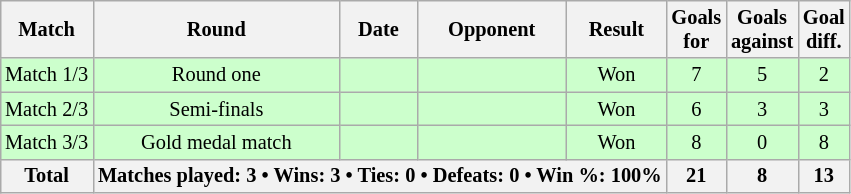<table class="wikitable sortable" style="text-align: center; font-size: 85%; margin-left: 1em;">
<tr>
<th>Match</th>
<th>Round</th>
<th>Date</th>
<th>Opponent</th>
<th>Result</th>
<th>Goals<br>for</th>
<th>Goals<br>against</th>
<th>Goal<br>diff.</th>
</tr>
<tr style="background-color: #ccffcc;">
<td>Match 1/3</td>
<td>Round one</td>
<td style="text-align: right;"></td>
<td style="text-align: left;"></td>
<td>Won</td>
<td>7</td>
<td>5</td>
<td>2</td>
</tr>
<tr style="background-color: #ccffcc;">
<td>Match 2/3</td>
<td>Semi-finals</td>
<td style="text-align: right;"></td>
<td style="text-align: left;"></td>
<td>Won</td>
<td>6</td>
<td>3</td>
<td>3</td>
</tr>
<tr style="background-color: #ccffcc;">
<td>Match 3/3</td>
<td>Gold medal match</td>
<td style="text-align: right;"></td>
<td style="text-align: left;"></td>
<td>Won</td>
<td>8</td>
<td>0</td>
<td>8</td>
</tr>
<tr>
<th>Total</th>
<th colspan="4">Matches played: 3 • Wins: 3 • Ties: 0 • Defeats: 0 • Win %: 100%</th>
<th>21</th>
<th>8</th>
<th>13</th>
</tr>
</table>
